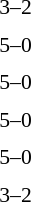<table style="font-size:90%">
<tr>
<th width="160"></th>
<th width="100"></th>
<th width="160"></th>
</tr>
<tr>
<td align="right"><strong></strong></td>
<td align="center">3–2</td>
<td></td>
</tr>
<tr>
<td></td>
<td></td>
<td></td>
</tr>
<tr>
<td align="right"><strong></strong></td>
<td align="center">5–0</td>
<td></td>
</tr>
<tr>
<td></td>
<td></td>
<td></td>
</tr>
<tr>
<td align="right"><strong></strong></td>
<td align="center">5–0</td>
<td></td>
</tr>
<tr>
<td></td>
<td></td>
<td></td>
</tr>
<tr>
<td align="right"><strong></strong></td>
<td align="center">5–0</td>
<td></td>
</tr>
<tr>
<td></td>
<td></td>
<td></td>
</tr>
<tr>
<td align="right"><strong></strong></td>
<td align="center">5–0</td>
<td></td>
</tr>
<tr>
<td></td>
<td></td>
<td></td>
</tr>
<tr>
<td align="right"><strong></strong></td>
<td align="center">3–2</td>
<td></td>
</tr>
<tr>
<td></td>
<td></td>
<td></td>
</tr>
<tr>
</tr>
</table>
